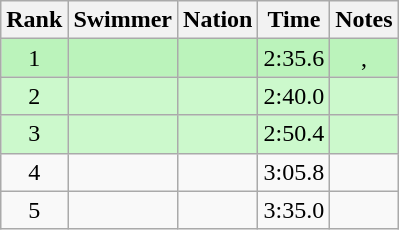<table class="wikitable sortable" style="text-align:center">
<tr>
<th>Rank</th>
<th>Swimmer</th>
<th>Nation</th>
<th>Time</th>
<th>Notes</th>
</tr>
<tr style="background:#bbf3bb;">
<td>1</td>
<td align=left></td>
<td align=left></td>
<td>2:35.6</td>
<td>, </td>
</tr>
<tr style="background:#ccf9cc;">
<td>2</td>
<td align=left></td>
<td align=left></td>
<td>2:40.0</td>
<td></td>
</tr>
<tr style="background:#ccf9cc;">
<td>3</td>
<td align=left></td>
<td align=left></td>
<td>2:50.4</td>
<td></td>
</tr>
<tr>
<td>4</td>
<td align=left></td>
<td align=left></td>
<td>3:05.8</td>
<td></td>
</tr>
<tr>
<td>5</td>
<td align=left></td>
<td align=left></td>
<td>3:35.0</td>
<td></td>
</tr>
</table>
